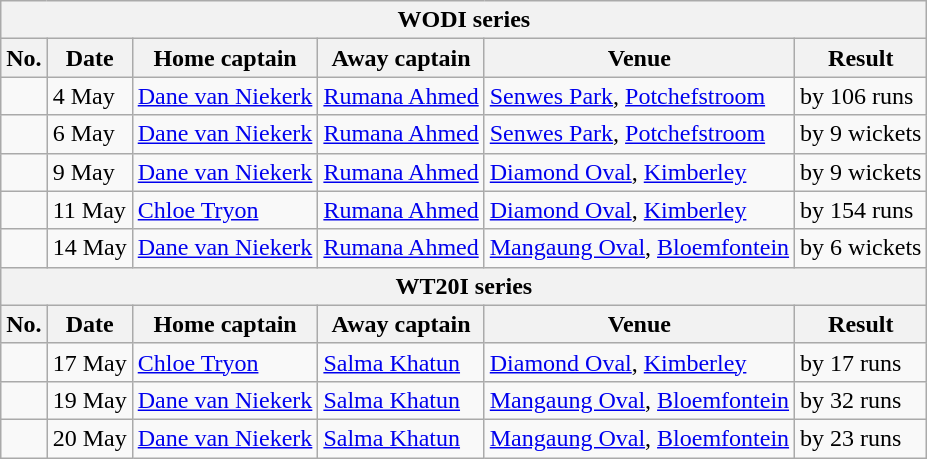<table class="wikitable">
<tr>
<th colspan="9">WODI series</th>
</tr>
<tr>
<th>No.</th>
<th>Date</th>
<th>Home captain</th>
<th>Away captain</th>
<th>Venue</th>
<th>Result</th>
</tr>
<tr>
<td></td>
<td>4 May</td>
<td><a href='#'>Dane van Niekerk</a></td>
<td><a href='#'>Rumana Ahmed</a></td>
<td><a href='#'>Senwes Park</a>, <a href='#'>Potchefstroom</a></td>
<td> by 106 runs</td>
</tr>
<tr>
<td></td>
<td>6 May</td>
<td><a href='#'>Dane van Niekerk</a></td>
<td><a href='#'>Rumana Ahmed</a></td>
<td><a href='#'>Senwes Park</a>, <a href='#'>Potchefstroom</a></td>
<td> by 9 wickets</td>
</tr>
<tr>
<td></td>
<td>9 May</td>
<td><a href='#'>Dane van Niekerk</a></td>
<td><a href='#'>Rumana Ahmed</a></td>
<td><a href='#'>Diamond Oval</a>, <a href='#'>Kimberley</a></td>
<td> by 9 wickets</td>
</tr>
<tr>
<td></td>
<td>11 May</td>
<td><a href='#'>Chloe Tryon</a></td>
<td><a href='#'>Rumana Ahmed</a></td>
<td><a href='#'>Diamond Oval</a>, <a href='#'>Kimberley</a></td>
<td> by 154 runs</td>
</tr>
<tr>
<td></td>
<td>14 May</td>
<td><a href='#'>Dane van Niekerk</a></td>
<td><a href='#'>Rumana Ahmed</a></td>
<td><a href='#'>Mangaung Oval</a>, <a href='#'>Bloemfontein</a></td>
<td> by 6 wickets</td>
</tr>
<tr>
<th colspan="9">WT20I series</th>
</tr>
<tr>
<th>No.</th>
<th>Date</th>
<th>Home captain</th>
<th>Away captain</th>
<th>Venue</th>
<th>Result</th>
</tr>
<tr>
<td></td>
<td>17 May</td>
<td><a href='#'>Chloe Tryon</a></td>
<td><a href='#'>Salma Khatun</a></td>
<td><a href='#'>Diamond Oval</a>, <a href='#'>Kimberley</a></td>
<td> by 17 runs</td>
</tr>
<tr>
<td></td>
<td>19 May</td>
<td><a href='#'>Dane van Niekerk</a></td>
<td><a href='#'>Salma Khatun</a></td>
<td><a href='#'>Mangaung Oval</a>, <a href='#'>Bloemfontein</a></td>
<td> by 32 runs</td>
</tr>
<tr>
<td></td>
<td>20 May</td>
<td><a href='#'>Dane van Niekerk</a></td>
<td><a href='#'>Salma Khatun</a></td>
<td><a href='#'>Mangaung Oval</a>, <a href='#'>Bloemfontein</a></td>
<td> by 23 runs</td>
</tr>
</table>
